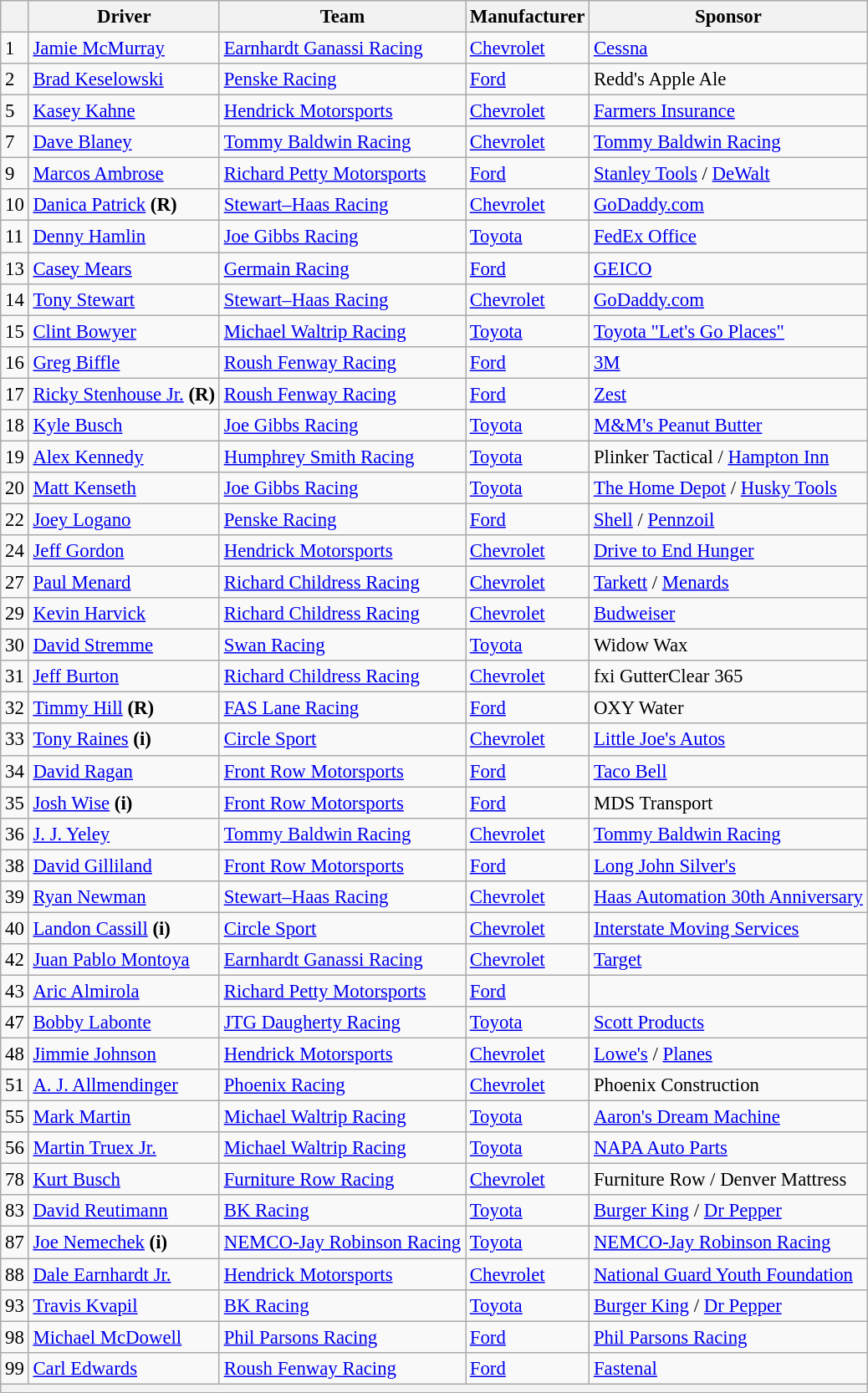<table class="wikitable" style="font-size:95%">
<tr>
<th></th>
<th>Driver</th>
<th>Team</th>
<th>Manufacturer</th>
<th>Sponsor</th>
</tr>
<tr>
<td>1</td>
<td><a href='#'>Jamie McMurray</a></td>
<td><a href='#'>Earnhardt Ganassi Racing</a></td>
<td><a href='#'>Chevrolet</a></td>
<td><a href='#'>Cessna</a></td>
</tr>
<tr>
<td>2</td>
<td><a href='#'>Brad Keselowski</a></td>
<td><a href='#'>Penske Racing</a></td>
<td><a href='#'>Ford</a></td>
<td>Redd's Apple Ale</td>
</tr>
<tr>
<td>5</td>
<td><a href='#'>Kasey Kahne</a></td>
<td><a href='#'>Hendrick Motorsports</a></td>
<td><a href='#'>Chevrolet</a></td>
<td><a href='#'>Farmers Insurance</a></td>
</tr>
<tr>
<td>7</td>
<td><a href='#'>Dave Blaney</a></td>
<td><a href='#'>Tommy Baldwin Racing</a></td>
<td><a href='#'>Chevrolet</a></td>
<td><a href='#'>Tommy Baldwin Racing</a></td>
</tr>
<tr>
<td>9</td>
<td><a href='#'>Marcos Ambrose</a></td>
<td><a href='#'>Richard Petty Motorsports</a></td>
<td><a href='#'>Ford</a></td>
<td><a href='#'>Stanley Tools</a> / <a href='#'>DeWalt</a></td>
</tr>
<tr>
<td>10</td>
<td><a href='#'>Danica Patrick</a> <strong>(R)</strong></td>
<td><a href='#'>Stewart–Haas Racing</a></td>
<td><a href='#'>Chevrolet</a></td>
<td><a href='#'>GoDaddy.com</a></td>
</tr>
<tr>
<td>11</td>
<td><a href='#'>Denny Hamlin</a></td>
<td><a href='#'>Joe Gibbs Racing</a></td>
<td><a href='#'>Toyota</a></td>
<td><a href='#'>FedEx Office</a></td>
</tr>
<tr>
<td>13</td>
<td><a href='#'>Casey Mears</a></td>
<td><a href='#'>Germain Racing</a></td>
<td><a href='#'>Ford</a></td>
<td><a href='#'>GEICO</a></td>
</tr>
<tr>
<td>14</td>
<td><a href='#'>Tony Stewart</a></td>
<td><a href='#'>Stewart–Haas Racing</a></td>
<td><a href='#'>Chevrolet</a></td>
<td><a href='#'>GoDaddy.com</a></td>
</tr>
<tr>
<td>15</td>
<td><a href='#'>Clint Bowyer</a></td>
<td><a href='#'>Michael Waltrip Racing</a></td>
<td><a href='#'>Toyota</a></td>
<td><a href='#'>Toyota "Let's Go Places"</a></td>
</tr>
<tr>
<td>16</td>
<td><a href='#'>Greg Biffle</a></td>
<td><a href='#'>Roush Fenway Racing</a></td>
<td><a href='#'>Ford</a></td>
<td><a href='#'>3M</a></td>
</tr>
<tr>
<td>17</td>
<td><a href='#'>Ricky Stenhouse Jr.</a> <strong>(R)</strong></td>
<td><a href='#'>Roush Fenway Racing</a></td>
<td><a href='#'>Ford</a></td>
<td><a href='#'>Zest</a></td>
</tr>
<tr>
<td>18</td>
<td><a href='#'>Kyle Busch</a></td>
<td><a href='#'>Joe Gibbs Racing</a></td>
<td><a href='#'>Toyota</a></td>
<td><a href='#'>M&M's Peanut Butter</a></td>
</tr>
<tr>
<td>19</td>
<td><a href='#'>Alex Kennedy</a></td>
<td><a href='#'>Humphrey Smith Racing</a></td>
<td><a href='#'>Toyota</a></td>
<td>Plinker Tactical / <a href='#'>Hampton Inn</a></td>
</tr>
<tr>
<td>20</td>
<td><a href='#'>Matt Kenseth</a></td>
<td><a href='#'>Joe Gibbs Racing</a></td>
<td><a href='#'>Toyota</a></td>
<td><a href='#'>The Home Depot</a> / <a href='#'>Husky Tools</a></td>
</tr>
<tr>
<td>22</td>
<td><a href='#'>Joey Logano</a></td>
<td><a href='#'>Penske Racing</a></td>
<td><a href='#'>Ford</a></td>
<td><a href='#'>Shell</a> / <a href='#'>Pennzoil</a></td>
</tr>
<tr>
<td>24</td>
<td><a href='#'>Jeff Gordon</a></td>
<td><a href='#'>Hendrick Motorsports</a></td>
<td><a href='#'>Chevrolet</a></td>
<td><a href='#'>Drive to End Hunger</a></td>
</tr>
<tr>
<td>27</td>
<td><a href='#'>Paul Menard</a></td>
<td><a href='#'>Richard Childress Racing</a></td>
<td><a href='#'>Chevrolet</a></td>
<td><a href='#'>Tarkett</a> / <a href='#'>Menards</a></td>
</tr>
<tr>
<td>29</td>
<td><a href='#'>Kevin Harvick</a></td>
<td><a href='#'>Richard Childress Racing</a></td>
<td><a href='#'>Chevrolet</a></td>
<td><a href='#'>Budweiser</a></td>
</tr>
<tr>
<td>30</td>
<td><a href='#'>David Stremme</a></td>
<td><a href='#'>Swan Racing</a></td>
<td><a href='#'>Toyota</a></td>
<td>Widow Wax</td>
</tr>
<tr>
<td>31</td>
<td><a href='#'>Jeff Burton</a></td>
<td><a href='#'>Richard Childress Racing</a></td>
<td><a href='#'>Chevrolet</a></td>
<td>fxi GutterClear 365</td>
</tr>
<tr>
<td>32</td>
<td><a href='#'>Timmy Hill</a> <strong>(R)</strong></td>
<td><a href='#'>FAS Lane Racing</a></td>
<td><a href='#'>Ford</a></td>
<td>OXY Water</td>
</tr>
<tr>
<td>33</td>
<td><a href='#'>Tony Raines</a> <strong>(i)</strong></td>
<td><a href='#'>Circle Sport</a></td>
<td><a href='#'>Chevrolet</a></td>
<td><a href='#'>Little Joe's Autos</a></td>
</tr>
<tr>
<td>34</td>
<td><a href='#'>David Ragan</a></td>
<td><a href='#'>Front Row Motorsports</a></td>
<td><a href='#'>Ford</a></td>
<td><a href='#'>Taco Bell</a></td>
</tr>
<tr>
<td>35</td>
<td><a href='#'>Josh Wise</a> <strong>(i)</strong></td>
<td><a href='#'>Front Row Motorsports</a></td>
<td><a href='#'>Ford</a></td>
<td>MDS Transport</td>
</tr>
<tr>
<td>36</td>
<td><a href='#'>J. J. Yeley</a></td>
<td><a href='#'>Tommy Baldwin Racing</a></td>
<td><a href='#'>Chevrolet</a></td>
<td><a href='#'>Tommy Baldwin Racing</a></td>
</tr>
<tr>
<td>38</td>
<td><a href='#'>David Gilliland</a></td>
<td><a href='#'>Front Row Motorsports</a></td>
<td><a href='#'>Ford</a></td>
<td><a href='#'>Long John Silver's</a></td>
</tr>
<tr>
<td>39</td>
<td><a href='#'>Ryan Newman</a></td>
<td><a href='#'>Stewart–Haas Racing</a></td>
<td><a href='#'>Chevrolet</a></td>
<td><a href='#'>Haas Automation 30th Anniversary</a></td>
</tr>
<tr>
<td>40</td>
<td><a href='#'>Landon Cassill</a> <strong>(i)</strong></td>
<td><a href='#'>Circle Sport</a></td>
<td><a href='#'>Chevrolet</a></td>
<td><a href='#'>Interstate Moving Services</a></td>
</tr>
<tr>
<td>42</td>
<td><a href='#'>Juan Pablo Montoya</a></td>
<td><a href='#'>Earnhardt Ganassi Racing</a></td>
<td><a href='#'>Chevrolet</a></td>
<td><a href='#'>Target</a></td>
</tr>
<tr>
<td>43</td>
<td><a href='#'>Aric Almirola</a></td>
<td><a href='#'>Richard Petty Motorsports</a></td>
<td><a href='#'>Ford</a></td>
<td></td>
</tr>
<tr>
<td>47</td>
<td><a href='#'>Bobby Labonte</a></td>
<td><a href='#'>JTG Daugherty Racing</a></td>
<td><a href='#'>Toyota</a></td>
<td><a href='#'>Scott Products</a></td>
</tr>
<tr>
<td>48</td>
<td><a href='#'>Jimmie Johnson</a></td>
<td><a href='#'>Hendrick Motorsports</a></td>
<td><a href='#'>Chevrolet</a></td>
<td><a href='#'>Lowe's</a> / <a href='#'>Planes</a></td>
</tr>
<tr>
<td>51</td>
<td><a href='#'>A. J. Allmendinger</a></td>
<td><a href='#'>Phoenix Racing</a></td>
<td><a href='#'>Chevrolet</a></td>
<td>Phoenix Construction</td>
</tr>
<tr>
<td>55</td>
<td><a href='#'>Mark Martin</a></td>
<td><a href='#'>Michael Waltrip Racing</a></td>
<td><a href='#'>Toyota</a></td>
<td><a href='#'>Aaron's Dream Machine</a></td>
</tr>
<tr>
<td>56</td>
<td><a href='#'>Martin Truex Jr.</a></td>
<td><a href='#'>Michael Waltrip Racing</a></td>
<td><a href='#'>Toyota</a></td>
<td><a href='#'>NAPA Auto Parts</a></td>
</tr>
<tr>
<td>78</td>
<td><a href='#'>Kurt Busch</a></td>
<td><a href='#'>Furniture Row Racing</a></td>
<td><a href='#'>Chevrolet</a></td>
<td>Furniture Row / Denver Mattress</td>
</tr>
<tr>
<td>83</td>
<td><a href='#'>David Reutimann</a></td>
<td><a href='#'>BK Racing</a></td>
<td><a href='#'>Toyota</a></td>
<td><a href='#'>Burger King</a> / <a href='#'>Dr Pepper</a></td>
</tr>
<tr>
<td>87</td>
<td><a href='#'>Joe Nemechek</a> <strong>(i)</strong></td>
<td><a href='#'>NEMCO-Jay Robinson Racing</a></td>
<td><a href='#'>Toyota</a></td>
<td><a href='#'>NEMCO-Jay Robinson Racing</a></td>
</tr>
<tr>
<td>88</td>
<td><a href='#'>Dale Earnhardt Jr.</a></td>
<td><a href='#'>Hendrick Motorsports</a></td>
<td><a href='#'>Chevrolet</a></td>
<td><a href='#'>National Guard Youth Foundation</a></td>
</tr>
<tr>
<td>93</td>
<td><a href='#'>Travis Kvapil</a></td>
<td><a href='#'>BK Racing</a></td>
<td><a href='#'>Toyota</a></td>
<td><a href='#'>Burger King</a> / <a href='#'>Dr Pepper</a></td>
</tr>
<tr>
<td>98</td>
<td><a href='#'>Michael McDowell</a></td>
<td><a href='#'>Phil Parsons Racing</a></td>
<td><a href='#'>Ford</a></td>
<td><a href='#'>Phil Parsons Racing</a></td>
</tr>
<tr>
<td>99</td>
<td><a href='#'>Carl Edwards</a></td>
<td><a href='#'>Roush Fenway Racing</a></td>
<td><a href='#'>Ford</a></td>
<td><a href='#'>Fastenal</a></td>
</tr>
<tr>
<th colspan="5"></th>
</tr>
</table>
